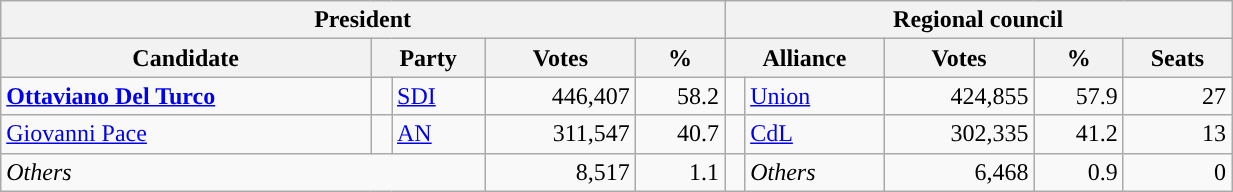<table class="wikitable" style="text-align:right; style="width=65%">
<tr>
<th colspan="5">President</th>
<th colspan="7">Regional council</th>
</tr>
<tr>
<th>Candidate</th>
<th colspan="2">Party</th>
<th>Votes</th>
<th>%</th>
<th colspan="2">Alliance</th>
<th>Votes</th>
<th>%</th>
<th>Seats</th>
</tr>
<tr>
<td style="text-align:left"><strong><a href='#'>Ottaviano Del Turco</a></strong></td>
<td></td>
<td style="text-align:left"><a href='#'>SDI</a></td>
<td>446,407</td>
<td>58.2</td>
<td></td>
<td style="text-align:left"><a href='#'>Union</a></td>
<td>424,855</td>
<td>57.9</td>
<td>27</td>
</tr>
<tr>
<td style="text-align:left"><a href='#'>Giovanni Pace</a></td>
<td></td>
<td style="text-align:left"><a href='#'>AN</a></td>
<td>311,547</td>
<td>40.7</td>
<td></td>
<td style="text-align:left"><a href='#'>CdL</a></td>
<td>302,335</td>
<td>41.2</td>
<td>13</td>
</tr>
<tr>
<td colspan="3" style="text-align:left"><em>Others</em></td>
<td>8,517</td>
<td>1.1</td>
<td></td>
<td style="text-align:left"><em>Others</em></td>
<td>6,468</td>
<td>0.9</td>
<td>0</td>
</tr>
</table>
